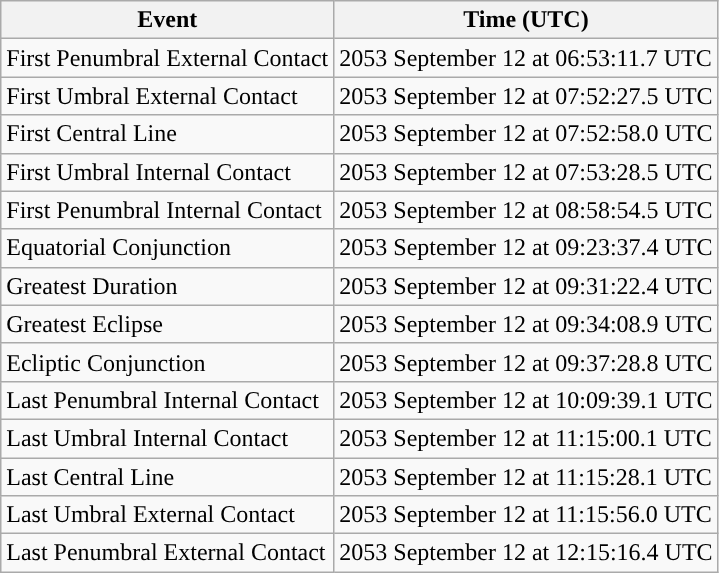<table class="wikitable">
<tr>
<th>Event</th>
<th>Time (UTC)</th>
</tr>
<tr>
<td>First Penumbral External Contact</td>
<td>2053 September 12 at 06:53:11.7 UTC</td>
</tr>
<tr>
<td>First Umbral External Contact</td>
<td>2053 September 12 at 07:52:27.5 UTC</td>
</tr>
<tr>
<td>First Central Line</td>
<td>2053 September 12 at 07:52:58.0 UTC</td>
</tr>
<tr>
<td>First Umbral Internal Contact</td>
<td>2053 September 12 at 07:53:28.5 UTC</td>
</tr>
<tr>
<td>First Penumbral Internal Contact</td>
<td>2053 September 12 at 08:58:54.5 UTC</td>
</tr>
<tr>
<td>Equatorial Conjunction</td>
<td>2053 September 12 at 09:23:37.4 UTC</td>
</tr>
<tr>
<td>Greatest Duration</td>
<td>2053 September 12 at 09:31:22.4 UTC</td>
</tr>
<tr>
<td>Greatest Eclipse</td>
<td>2053 September 12 at 09:34:08.9 UTC</td>
</tr>
<tr>
<td>Ecliptic Conjunction</td>
<td>2053 September 12 at 09:37:28.8 UTC</td>
</tr>
<tr>
<td>Last Penumbral Internal Contact</td>
<td>2053 September 12 at 10:09:39.1 UTC</td>
</tr>
<tr>
<td>Last Umbral Internal Contact</td>
<td>2053 September 12 at 11:15:00.1 UTC</td>
</tr>
<tr>
<td>Last Central Line</td>
<td>2053 September 12 at 11:15:28.1 UTC</td>
</tr>
<tr>
<td>Last Umbral External Contact</td>
<td>2053 September 12 at 11:15:56.0 UTC</td>
</tr>
<tr>
<td>Last Penumbral External Contact</td>
<td>2053 September 12 at 12:15:16.4 UTC</td>
</tr>
</table>
